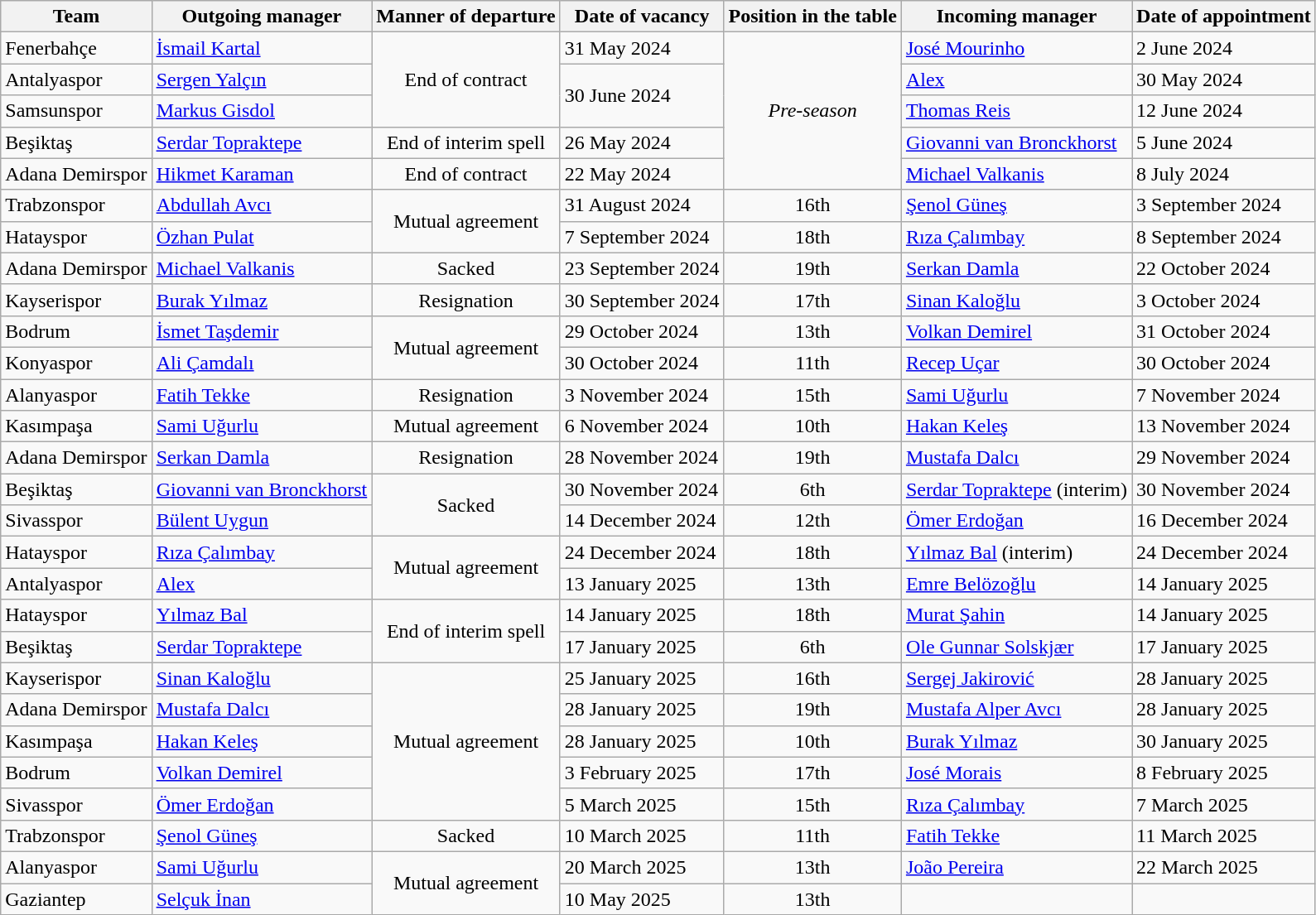<table class="wikitable">
<tr>
<th>Team</th>
<th>Outgoing manager</th>
<th>Manner of departure</th>
<th>Date of vacancy</th>
<th>Position in the table</th>
<th>Incoming manager</th>
<th>Date of appointment</th>
</tr>
<tr>
<td>Fenerbahçe</td>
<td> <a href='#'>İsmail Kartal</a></td>
<td align="center" rowspan="3">End of contract</td>
<td>31 May 2024</td>
<td align="center" rowspan="5"><em>Pre-season</em></td>
<td> <a href='#'>José Mourinho</a></td>
<td>2 June 2024</td>
</tr>
<tr>
<td>Antalyaspor</td>
<td> <a href='#'>Sergen Yalçın</a></td>
<td rowspan="2">30 June 2024</td>
<td> <a href='#'>Alex</a></td>
<td>30 May 2024</td>
</tr>
<tr>
<td>Samsunspor</td>
<td> <a href='#'>Markus Gisdol</a></td>
<td> <a href='#'>Thomas Reis</a></td>
<td>12 June 2024</td>
</tr>
<tr>
<td>Beşiktaş</td>
<td> <a href='#'>Serdar Topraktepe</a></td>
<td align="center">End of interim spell</td>
<td>26 May 2024</td>
<td> <a href='#'>Giovanni van Bronckhorst</a></td>
<td>5 June 2024</td>
</tr>
<tr>
<td>Adana Demirspor</td>
<td> <a href='#'>Hikmet Karaman</a></td>
<td align="center">End of contract</td>
<td>22 May 2024</td>
<td> <a href='#'>Michael Valkanis</a></td>
<td>8 July 2024</td>
</tr>
<tr>
<td>Trabzonspor</td>
<td> <a href='#'>Abdullah Avcı</a></td>
<td align="center" rowspan="2">Mutual agreement</td>
<td>31 August 2024</td>
<td align="center">16th</td>
<td> <a href='#'>Şenol Güneş</a></td>
<td>3 September 2024</td>
</tr>
<tr>
<td>Hatayspor</td>
<td> <a href='#'>Özhan Pulat</a></td>
<td>7 September 2024</td>
<td align="center">18th</td>
<td> <a href='#'>Rıza Çalımbay</a></td>
<td>8 September 2024</td>
</tr>
<tr>
<td>Adana Demirspor</td>
<td> <a href='#'>Michael Valkanis</a></td>
<td align="center">Sacked</td>
<td>23 September 2024</td>
<td align="center">19th</td>
<td> <a href='#'>Serkan Damla</a></td>
<td>22 October 2024</td>
</tr>
<tr>
<td>Kayserispor</td>
<td> <a href='#'>Burak Yılmaz</a></td>
<td align="center">Resignation</td>
<td>30 September 2024</td>
<td align="center">17th</td>
<td> <a href='#'>Sinan Kaloğlu</a></td>
<td>3 October 2024</td>
</tr>
<tr>
<td>Bodrum</td>
<td> <a href='#'>İsmet Taşdemir</a></td>
<td align="center" rowspan="2">Mutual agreement</td>
<td>29 October 2024</td>
<td align="center">13th</td>
<td> <a href='#'>Volkan Demirel</a></td>
<td>31 October 2024</td>
</tr>
<tr>
<td>Konyaspor</td>
<td> <a href='#'>Ali Çamdalı</a></td>
<td>30 October 2024</td>
<td align="center">11th</td>
<td> <a href='#'>Recep Uçar</a></td>
<td>30 October 2024</td>
</tr>
<tr>
<td>Alanyaspor</td>
<td> <a href='#'>Fatih Tekke</a></td>
<td align="center">Resignation</td>
<td>3 November 2024</td>
<td align="center">15th</td>
<td> <a href='#'>Sami Uğurlu</a></td>
<td>7 November 2024</td>
</tr>
<tr>
<td>Kasımpaşa</td>
<td> <a href='#'>Sami Uğurlu</a></td>
<td align="center">Mutual agreement</td>
<td>6 November 2024</td>
<td align="center">10th</td>
<td> <a href='#'>Hakan Keleş</a></td>
<td>13 November 2024</td>
</tr>
<tr>
<td>Adana Demirspor</td>
<td> <a href='#'>Serkan Damla</a></td>
<td align="center">Resignation</td>
<td>28 November 2024</td>
<td align="center">19th</td>
<td> <a href='#'>Mustafa Dalcı</a></td>
<td>29 November 2024</td>
</tr>
<tr>
<td>Beşiktaş</td>
<td> <a href='#'>Giovanni van Bronckhorst</a></td>
<td rowspan="2" align="center">Sacked</td>
<td>30 November 2024</td>
<td align="center">6th</td>
<td> <a href='#'>Serdar Topraktepe</a> (interim)</td>
<td>30 November 2024</td>
</tr>
<tr>
<td>Sivasspor</td>
<td> <a href='#'>Bülent Uygun</a></td>
<td>14 December 2024</td>
<td align="center">12th</td>
<td> <a href='#'>Ömer Erdoğan</a></td>
<td>16 December 2024</td>
</tr>
<tr>
<td>Hatayspor</td>
<td> <a href='#'>Rıza Çalımbay</a></td>
<td rowspan="2" align="center">Mutual agreement</td>
<td>24 December 2024</td>
<td align="center">18th</td>
<td> <a href='#'>Yılmaz Bal</a> (interim)</td>
<td>24 December 2024</td>
</tr>
<tr>
<td>Antalyaspor</td>
<td> <a href='#'>Alex</a></td>
<td>13 January 2025</td>
<td align="center">13th</td>
<td> <a href='#'>Emre Belözoğlu</a></td>
<td>14 January 2025</td>
</tr>
<tr>
<td>Hatayspor</td>
<td> <a href='#'>Yılmaz Bal</a></td>
<td rowspan="2" align="center">End of interim spell</td>
<td>14 January 2025</td>
<td align="center">18th</td>
<td> <a href='#'>Murat Şahin</a></td>
<td>14 January 2025</td>
</tr>
<tr>
<td>Beşiktaş</td>
<td> <a href='#'>Serdar Topraktepe</a></td>
<td>17 January 2025</td>
<td align="center">6th</td>
<td> <a href='#'>Ole Gunnar Solskjær</a></td>
<td>17 January 2025</td>
</tr>
<tr>
<td>Kayserispor</td>
<td> <a href='#'>Sinan Kaloğlu</a></td>
<td rowspan="5" align="center">Mutual agreement</td>
<td>25 January 2025</td>
<td align="center">16th</td>
<td> <a href='#'>Sergej Jakirović</a></td>
<td>28 January 2025</td>
</tr>
<tr>
<td>Adana Demirspor</td>
<td> <a href='#'>Mustafa Dalcı</a></td>
<td>28 January 2025</td>
<td align="center">19th</td>
<td> <a href='#'>Mustafa Alper Avcı</a></td>
<td>28 January 2025</td>
</tr>
<tr>
<td>Kasımpaşa</td>
<td> <a href='#'>Hakan Keleş</a></td>
<td>28 January 2025</td>
<td align="center">10th</td>
<td> <a href='#'>Burak Yılmaz</a></td>
<td>30 January 2025</td>
</tr>
<tr>
<td>Bodrum</td>
<td> <a href='#'>Volkan Demirel</a></td>
<td>3 February 2025</td>
<td align="center">17th</td>
<td> <a href='#'>José Morais</a></td>
<td>8 February 2025</td>
</tr>
<tr>
<td>Sivasspor</td>
<td> <a href='#'>Ömer Erdoğan</a></td>
<td>5 March 2025</td>
<td align="center">15th</td>
<td> <a href='#'>Rıza Çalımbay</a></td>
<td>7 March 2025</td>
</tr>
<tr>
<td>Trabzonspor</td>
<td> <a href='#'>Şenol Güneş</a></td>
<td align="center">Sacked</td>
<td>10 March 2025</td>
<td align="center">11th</td>
<td> <a href='#'>Fatih Tekke</a></td>
<td>11 March 2025</td>
</tr>
<tr>
<td>Alanyaspor</td>
<td> <a href='#'>Sami Uğurlu</a></td>
<td rowspan="2" align="center">Mutual agreement</td>
<td>20 March 2025</td>
<td align="center">13th</td>
<td> <a href='#'>João Pereira</a></td>
<td>22 March 2025</td>
</tr>
<tr>
<td>Gaziantep</td>
<td> <a href='#'>Selçuk İnan</a></td>
<td>10 May 2025</td>
<td align="center">13th</td>
<td></td>
<td></td>
</tr>
</table>
